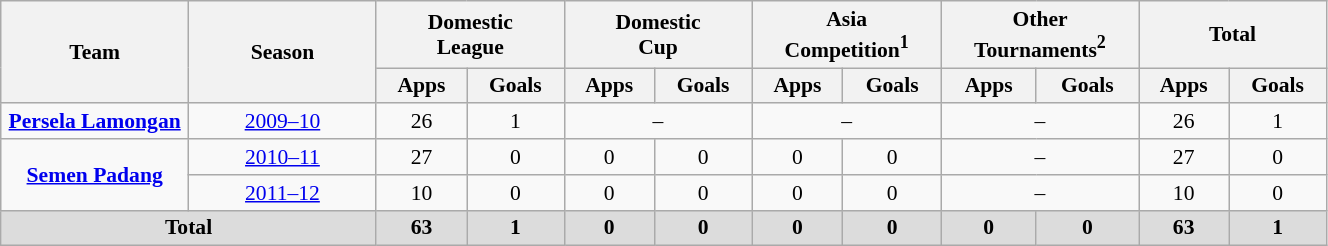<table class="wikitable" style=font-size:90% text-align: center width=70%>
<tr>
<th rowspan=2 width=10%><strong>Team</strong></th>
<th rowspan=2 width=10%><strong>Season</strong></th>
<th colspan=2 width=10%>Domestic<br>League</th>
<th colspan=2 width=10%>Domestic<br>Cup</th>
<th colspan=2 width=10%>Asia<br>Competition<sup>1</sup></th>
<th colspan=2 width=10%>Other<br>Tournaments<sup>2</sup></th>
<th colspan=2 width=10%>Total</th>
</tr>
<tr>
<th align=center><strong>Apps</strong></th>
<th align=center><strong>Goals</strong></th>
<th align=center><strong>Apps</strong></th>
<th align=center><strong>Goals</strong></th>
<th align=center><strong>Apps</strong></th>
<th align=center><strong>Goals</strong></th>
<th align=center><strong>Apps</strong></th>
<th align=center><strong>Goals</strong></th>
<th align=center><strong>Apps</strong></th>
<th align=center><strong>Goals</strong></th>
</tr>
<tr>
<td align=center><strong><a href='#'>Persela Lamongan</a></strong></td>
<td align=center><a href='#'>2009–10</a></td>
<td align=center>26</td>
<td align=center>1</td>
<td colspan="2" align=center>–</td>
<td colspan="2" align=center>–</td>
<td colspan="2" align=center>–</td>
<td align=center>26</td>
<td align=center>1</td>
</tr>
<tr>
<td rowspan="2" align=center><strong><a href='#'>Semen Padang</a></strong></td>
<td align=center><a href='#'>2010–11</a></td>
<td align=center>27</td>
<td align=center>0</td>
<td align=center>0</td>
<td align=center>0</td>
<td align=center>0</td>
<td align=center>0</td>
<td colspan="2" align=center>–</td>
<td align=center>27</td>
<td align=center>0</td>
</tr>
<tr>
<td align=center><a href='#'>2011–12</a></td>
<td align=center>10</td>
<td align=center>0</td>
<td align=center>0</td>
<td align=center>0</td>
<td align=center>0</td>
<td align=center>0</td>
<td colspan="2" align=center>–</td>
<td align=center>10</td>
<td align=center>0</td>
</tr>
<tr>
<th style="background: #DCDCDC" colspan=2>Total</th>
<th style="background: #DCDCDC" align=center><strong>63</strong></th>
<th style="background: #DCDCDC" align=center><strong>1</strong></th>
<th style="background: #DCDCDC" align=center><strong>0</strong></th>
<th style="background: #DCDCDC" align=center><strong>0</strong></th>
<th style="background: #DCDCDC" align=center><strong>0</strong></th>
<th style="background: #DCDCDC" align=center><strong>0</strong></th>
<th style="background: #DCDCDC" align=center><strong>0</strong></th>
<th style="background: #DCDCDC" align=center><strong>0</strong></th>
<th style="background: #DCDCDC" align=center><strong>63</strong></th>
<th style="background: #DCDCDC" align=center><strong>1</strong></th>
</tr>
</table>
